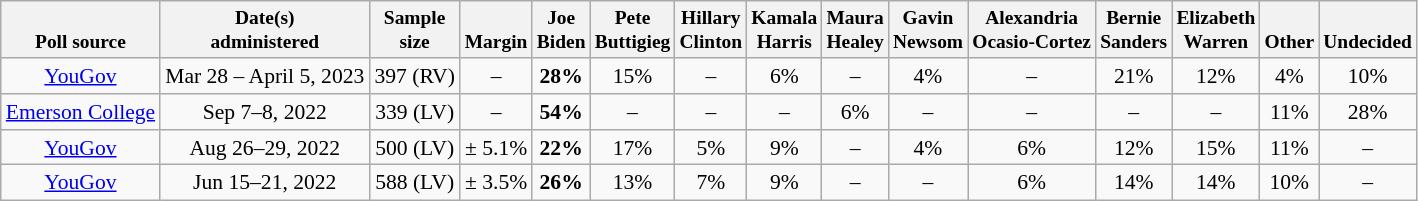<table class="wikitable tpl-blanktable" style="font-size:90%;text-align:center;">
<tr valign=bottom style="font-size:90%;">
<th>Poll source</th>
<th>Date(s)<br>administered</th>
<th>Sample<br>size</th>
<th>Margin<br></th>
<th>Joe<br>Biden</th>
<th>Pete<br>Buttigieg</th>
<th>Hillary<br>Clinton</th>
<th>Kamala<br>Harris</th>
<th>Maura<br>Healey</th>
<th>Gavin<br>Newsom</th>
<th>Alexandria<br>Ocasio-Cortez</th>
<th>Bernie<br>Sanders</th>
<th>Elizabeth<br>Warren</th>
<th>Other</th>
<th>Undecided</th>
</tr>
<tr>
<td><a href='#'>YouGov</a></td>
<td>Mar 28 – April 5, 2023</td>
<td>397 (RV)</td>
<td>–</td>
<td><strong>28%</strong></td>
<td>15%</td>
<td>–</td>
<td>6%</td>
<td>–</td>
<td>4%</td>
<td>–</td>
<td>21%</td>
<td>12%</td>
<td>4%</td>
<td>10%</td>
</tr>
<tr>
<td><a href='#'>Emerson College</a></td>
<td>Sep 7–8, 2022</td>
<td>339 (LV)</td>
<td>–</td>
<td><strong>54%</strong></td>
<td>–</td>
<td>–</td>
<td>–</td>
<td>6%</td>
<td>–</td>
<td>–</td>
<td>–</td>
<td>–</td>
<td>11%</td>
<td>28%</td>
</tr>
<tr>
<td><a href='#'>YouGov</a></td>
<td>Aug 26–29, 2022</td>
<td>500 (LV)</td>
<td>± 5.1%</td>
<td><strong>22%</strong></td>
<td>17%</td>
<td>5%</td>
<td>9%</td>
<td>–</td>
<td>4%</td>
<td>6%</td>
<td>12%</td>
<td>15%</td>
<td>11%</td>
<td>–</td>
</tr>
<tr>
<td><a href='#'>YouGov</a></td>
<td>Jun 15–21, 2022</td>
<td>588 (LV)</td>
<td>± 3.5%</td>
<td><strong>26%</strong></td>
<td>13%</td>
<td>7%</td>
<td>9%</td>
<td>–</td>
<td>–</td>
<td>6%</td>
<td>14%</td>
<td>14%</td>
<td>10%</td>
<td>–</td>
</tr>
</table>
